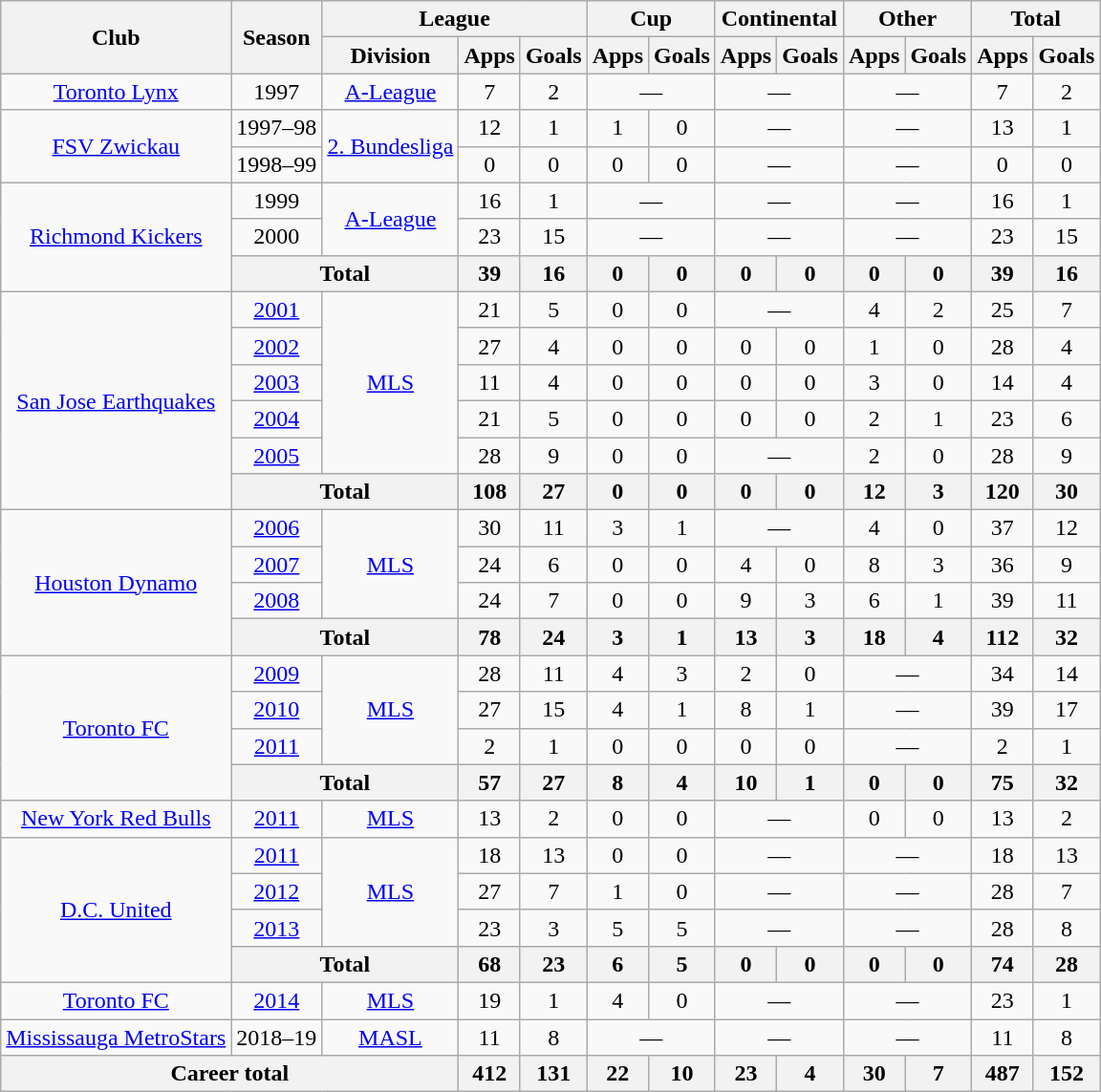<table class="wikitable" style="text-align:center">
<tr>
<th rowspan="2">Club</th>
<th rowspan="2">Season</th>
<th colspan="3">League</th>
<th colspan="2">Cup</th>
<th colspan="2">Continental</th>
<th colspan="2">Other</th>
<th colspan="2">Total</th>
</tr>
<tr>
<th>Division</th>
<th>Apps</th>
<th>Goals</th>
<th>Apps</th>
<th>Goals</th>
<th>Apps</th>
<th>Goals</th>
<th>Apps</th>
<th>Goals</th>
<th>Apps</th>
<th>Goals</th>
</tr>
<tr>
<td><a href='#'>Toronto Lynx</a></td>
<td>1997</td>
<td><a href='#'>A-League</a></td>
<td>7</td>
<td>2</td>
<td colspan="2">—</td>
<td colspan="2">—</td>
<td colspan="2">—</td>
<td>7</td>
<td>2</td>
</tr>
<tr>
<td rowspan="2"><a href='#'>FSV Zwickau</a></td>
<td>1997–98</td>
<td rowspan="2"><a href='#'>2. Bundesliga</a></td>
<td>12</td>
<td>1</td>
<td>1</td>
<td>0</td>
<td colspan="2">—</td>
<td colspan="2">—</td>
<td>13</td>
<td>1</td>
</tr>
<tr>
<td>1998–99</td>
<td>0</td>
<td>0</td>
<td>0</td>
<td>0</td>
<td colspan="2">—</td>
<td colspan="2">—</td>
<td>0</td>
<td>0</td>
</tr>
<tr>
<td rowspan="3"><a href='#'>Richmond Kickers</a></td>
<td>1999</td>
<td rowspan="2"><a href='#'>A-League</a></td>
<td>16</td>
<td>1</td>
<td colspan="2">—</td>
<td colspan="2">—</td>
<td colspan="2">—</td>
<td>16</td>
<td>1</td>
</tr>
<tr>
<td>2000</td>
<td>23</td>
<td>15</td>
<td colspan="2">—</td>
<td colspan="2">—</td>
<td colspan="2">—</td>
<td>23</td>
<td>15</td>
</tr>
<tr>
<th colspan="2">Total</th>
<th>39</th>
<th>16</th>
<th>0</th>
<th>0</th>
<th>0</th>
<th>0</th>
<th>0</th>
<th>0</th>
<th>39</th>
<th>16</th>
</tr>
<tr>
<td rowspan="6"><a href='#'>San Jose Earthquakes</a></td>
<td><a href='#'>2001</a></td>
<td rowspan="5"><a href='#'>MLS</a></td>
<td>21</td>
<td>5</td>
<td>0</td>
<td>0</td>
<td colspan="2">—</td>
<td>4</td>
<td>2</td>
<td>25</td>
<td>7</td>
</tr>
<tr>
<td><a href='#'>2002</a></td>
<td>27</td>
<td>4</td>
<td>0</td>
<td>0</td>
<td>0</td>
<td>0</td>
<td>1</td>
<td>0</td>
<td>28</td>
<td>4</td>
</tr>
<tr>
<td><a href='#'>2003</a></td>
<td>11</td>
<td>4</td>
<td>0</td>
<td>0</td>
<td>0</td>
<td>0</td>
<td>3</td>
<td>0</td>
<td>14</td>
<td>4</td>
</tr>
<tr>
<td><a href='#'>2004</a></td>
<td>21</td>
<td>5</td>
<td>0</td>
<td>0</td>
<td>0</td>
<td>0</td>
<td>2</td>
<td>1</td>
<td>23</td>
<td>6</td>
</tr>
<tr>
<td><a href='#'>2005</a></td>
<td>28</td>
<td>9</td>
<td>0</td>
<td>0</td>
<td colspan="2">—</td>
<td>2</td>
<td>0</td>
<td>28</td>
<td>9</td>
</tr>
<tr>
<th colspan="2">Total</th>
<th>108</th>
<th>27</th>
<th>0</th>
<th>0</th>
<th>0</th>
<th>0</th>
<th>12</th>
<th>3</th>
<th>120</th>
<th>30</th>
</tr>
<tr>
<td rowspan="4"><a href='#'>Houston Dynamo</a></td>
<td><a href='#'>2006</a></td>
<td rowspan="3"><a href='#'>MLS</a></td>
<td>30</td>
<td>11</td>
<td>3</td>
<td>1</td>
<td colspan="2">—</td>
<td>4</td>
<td>0</td>
<td>37</td>
<td>12</td>
</tr>
<tr>
<td><a href='#'>2007</a></td>
<td>24</td>
<td>6</td>
<td>0</td>
<td>0</td>
<td>4</td>
<td>0</td>
<td>8</td>
<td>3</td>
<td>36</td>
<td>9</td>
</tr>
<tr>
<td><a href='#'>2008</a></td>
<td>24</td>
<td>7</td>
<td>0</td>
<td>0</td>
<td>9</td>
<td>3</td>
<td>6</td>
<td>1</td>
<td>39</td>
<td>11</td>
</tr>
<tr>
<th colspan="2">Total</th>
<th>78</th>
<th>24</th>
<th>3</th>
<th>1</th>
<th>13</th>
<th>3</th>
<th>18</th>
<th>4</th>
<th>112</th>
<th>32</th>
</tr>
<tr>
<td rowspan="4"><a href='#'>Toronto FC</a></td>
<td><a href='#'>2009</a></td>
<td rowspan="3"><a href='#'>MLS</a></td>
<td>28</td>
<td>11</td>
<td>4</td>
<td>3</td>
<td>2</td>
<td>0</td>
<td colspan="2">—</td>
<td>34</td>
<td>14</td>
</tr>
<tr>
<td><a href='#'>2010</a></td>
<td>27</td>
<td>15</td>
<td>4</td>
<td>1</td>
<td>8</td>
<td>1</td>
<td colspan="2">—</td>
<td>39</td>
<td>17</td>
</tr>
<tr>
<td><a href='#'>2011</a></td>
<td>2</td>
<td>1</td>
<td>0</td>
<td>0</td>
<td>0</td>
<td>0</td>
<td colspan="2">—</td>
<td>2</td>
<td>1</td>
</tr>
<tr>
<th colspan="2">Total</th>
<th>57</th>
<th>27</th>
<th>8</th>
<th>4</th>
<th>10</th>
<th>1</th>
<th>0</th>
<th>0</th>
<th>75</th>
<th>32</th>
</tr>
<tr>
<td><a href='#'>New York Red Bulls</a></td>
<td><a href='#'>2011</a></td>
<td><a href='#'>MLS</a></td>
<td>13</td>
<td>2</td>
<td>0</td>
<td>0</td>
<td colspan="2">—</td>
<td>0</td>
<td>0</td>
<td>13</td>
<td>2</td>
</tr>
<tr>
<td rowspan="4"><a href='#'>D.C. United</a></td>
<td><a href='#'>2011</a></td>
<td rowspan="3"><a href='#'>MLS</a></td>
<td>18</td>
<td>13</td>
<td>0</td>
<td>0</td>
<td colspan="2">—</td>
<td colspan="2">—</td>
<td>18</td>
<td>13</td>
</tr>
<tr>
<td><a href='#'>2012</a></td>
<td>27</td>
<td>7</td>
<td>1</td>
<td>0</td>
<td colspan="2">—</td>
<td colspan="2">—</td>
<td>28</td>
<td>7</td>
</tr>
<tr>
<td><a href='#'>2013</a></td>
<td>23</td>
<td>3</td>
<td>5</td>
<td>5</td>
<td colspan="2">—</td>
<td colspan="2">—</td>
<td>28</td>
<td>8</td>
</tr>
<tr>
<th colspan="2">Total</th>
<th>68</th>
<th>23</th>
<th>6</th>
<th>5</th>
<th>0</th>
<th>0</th>
<th>0</th>
<th>0</th>
<th>74</th>
<th>28</th>
</tr>
<tr>
<td><a href='#'>Toronto FC</a></td>
<td><a href='#'>2014</a></td>
<td><a href='#'>MLS</a></td>
<td>19</td>
<td>1</td>
<td>4</td>
<td>0</td>
<td colspan="2">—</td>
<td colspan="2">—</td>
<td>23</td>
<td>1</td>
</tr>
<tr>
<td><a href='#'>Mississauga MetroStars</a></td>
<td>2018–19</td>
<td><a href='#'>MASL</a></td>
<td>11</td>
<td>8</td>
<td colspan="2">—</td>
<td colspan="2">—</td>
<td colspan="2">—</td>
<td>11</td>
<td>8</td>
</tr>
<tr>
<th colspan="3">Career total</th>
<th>412</th>
<th>131</th>
<th>22</th>
<th>10</th>
<th>23</th>
<th>4</th>
<th>30</th>
<th>7</th>
<th>487</th>
<th>152</th>
</tr>
</table>
